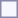<table style="border:1px solid #8888aa; background-color:#f7f8ff; padding:5px; font-size:95%; margin: 0px 12px 12px 0px;">
</table>
